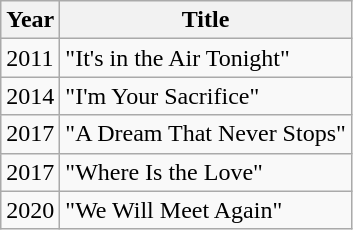<table class="wikitable">
<tr>
<th>Year</th>
<th>Title</th>
</tr>
<tr>
<td>2011</td>
<td>"It's in the Air Tonight"</td>
</tr>
<tr>
<td>2014</td>
<td>"I'm Your Sacrifice"</td>
</tr>
<tr>
<td>2017</td>
<td>"A Dream That Never Stops"</td>
</tr>
<tr>
<td>2017</td>
<td>"Where Is the Love"</td>
</tr>
<tr>
<td>2020</td>
<td>"We Will Meet Again"</td>
</tr>
</table>
